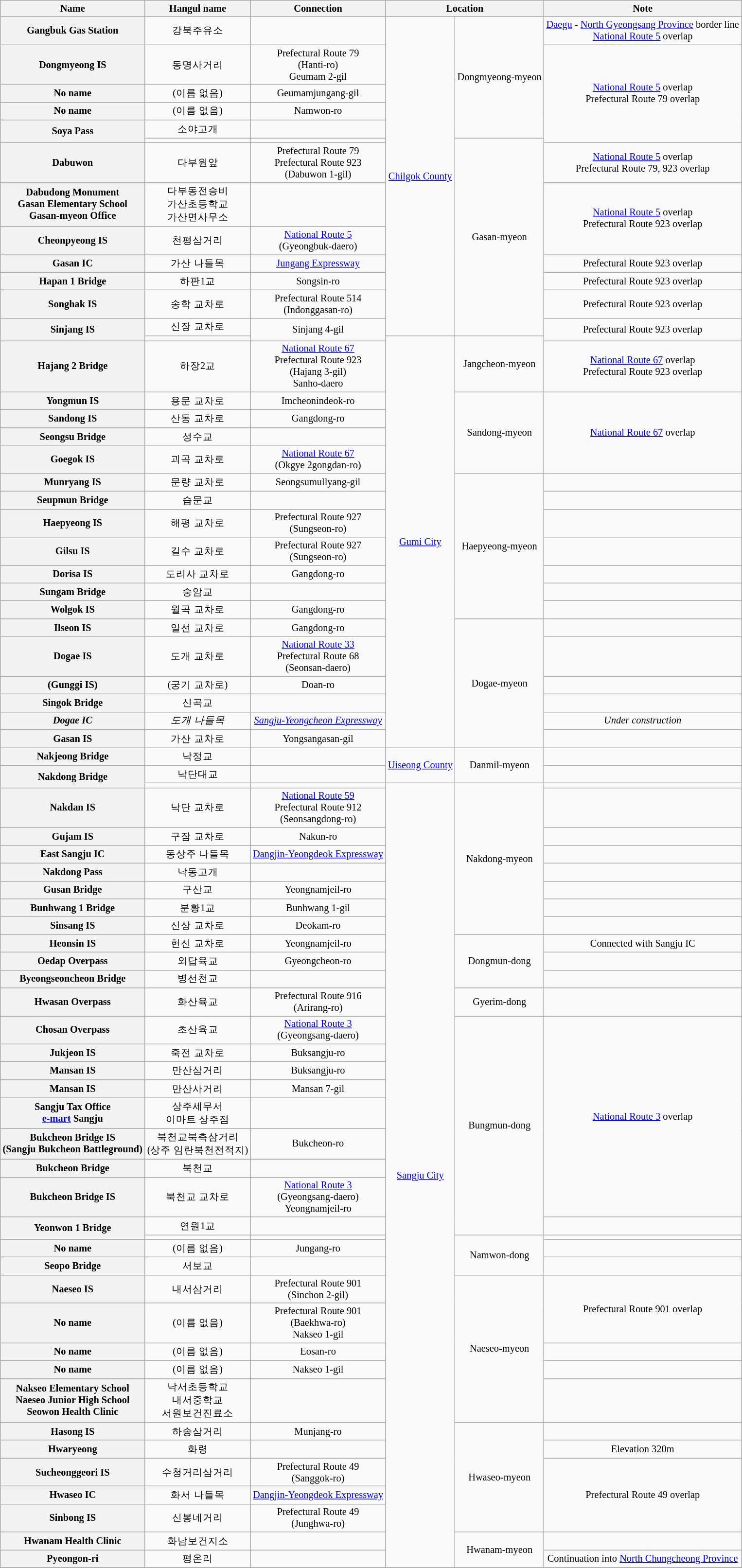<table class="wikitable" style="font-size: 85%; text-align: center;">
<tr>
<th>Name </th>
<th>Hangul name</th>
<th>Connection</th>
<th colspan="2">Location</th>
<th>Note</th>
</tr>
<tr>
<th>Gangbuk Gas Station</th>
<td>강북주유소</td>
<td></td>
<td rowspan=13><a href='#'>Chilgok County</a></td>
<td rowspan=5>Dongmyeong-myeon</td>
<td><a href='#'>Daegu</a> - <a href='#'>North Gyeongsang Province</a> border line<br> <a href='#'>National Route 5</a> overlap</td>
</tr>
<tr>
<th>Dongmyeong IS</th>
<td>동명사거리</td>
<td>Prefectural Route 79<br>(Hanti-ro)<br>Geumam 2-gil</td>
<td rowspan=5><a href='#'>National Route 5</a> overlap<br>Prefectural Route 79 overlap</td>
</tr>
<tr>
<th>No name</th>
<td>(이름 없음)</td>
<td>Geumamjungang-gil</td>
</tr>
<tr>
<th>No name</th>
<td>(이름 없음)</td>
<td>Namwon-ro</td>
</tr>
<tr>
<th rowspan=2>Soya Pass</th>
<td>소야고개</td>
<td></td>
</tr>
<tr>
<td></td>
<td></td>
<td rowspan=8>Gasan-myeon</td>
</tr>
<tr>
<th>Dabuwon</th>
<td>다부원앞</td>
<td>Prefectural Route 79<br>Prefectural Route 923<br>(Dabuwon 1-gil)</td>
<td><a href='#'>National Route 5</a> overlap<br>Prefectural Route 79, 923 overlap</td>
</tr>
<tr>
<th>Dabudong Monument<br>Gasan Elementary School<br>Gasan-myeon Office</th>
<td>다부동전승비<br>가산초등학교<br>가산면사무소</td>
<td></td>
<td rowspan=2><a href='#'>National Route 5</a> overlap<br>Prefectural Route 923 overlap</td>
</tr>
<tr>
<th>Cheonpyeong IS</th>
<td>천평삼거리</td>
<td><a href='#'>National Route 5</a><br>(Gyeongbuk-daero)</td>
</tr>
<tr>
<th>Gasan IC</th>
<td>가산 나들목</td>
<td><a href='#'>Jungang Expressway</a></td>
<td>Prefectural Route 923 overlap</td>
</tr>
<tr>
<th>Hapan 1 Bridge</th>
<td>하판1교</td>
<td>Songsin-ro</td>
<td>Prefectural Route 923 overlap</td>
</tr>
<tr>
<th>Songhak IS</th>
<td>송학 교차로</td>
<td>Prefectural Route 514<br>(Indonggasan-ro)</td>
<td>Prefectural Route 923 overlap</td>
</tr>
<tr>
<th rowspan=2>Sinjang IS</th>
<td>신장 교차로</td>
<td rowspan=2>Sinjang 4-gil</td>
<td rowspan=2>Prefectural Route 923 overlap</td>
</tr>
<tr>
<td></td>
<td rowspan=19><a href='#'>Gumi City</a></td>
<td rowspan=2>Jangcheon-myeon</td>
</tr>
<tr>
<th>Hajang 2 Bridge</th>
<td>하장2교</td>
<td><a href='#'>National Route 67</a><br>Prefectural Route 923<br>(Hajang 3-gil)<br>Sanho-daero</td>
<td><a href='#'>National Route 67</a> overlap<br>Prefectural Route 923 overlap</td>
</tr>
<tr>
<th>Yongmun IS</th>
<td>용문 교차로</td>
<td>Imcheonindeok-ro</td>
<td rowspan=4>Sandong-myeon</td>
<td rowspan=4><a href='#'>National Route 67</a> overlap</td>
</tr>
<tr>
<th>Sandong IS</th>
<td>산동 교차로</td>
<td>Gangdong-ro</td>
</tr>
<tr>
<th>Seongsu Bridge</th>
<td>성수교</td>
<td></td>
</tr>
<tr>
<th>Goegok IS</th>
<td>괴곡 교차로</td>
<td><a href='#'>National Route 67</a><br>(Okgye 2gongdan-ro)</td>
</tr>
<tr>
<th>Munryang IS</th>
<td>문량 교차로</td>
<td>Seongsumullyang-gil</td>
<td rowspan=7>Haepyeong-myeon</td>
<td></td>
</tr>
<tr>
<th>Seupmun Bridge</th>
<td>습문교</td>
<td></td>
<td></td>
</tr>
<tr>
<th>Haepyeong IS</th>
<td>해평 교차로</td>
<td>Prefectural Route 927 <br>(Sungseon-ro)</td>
<td></td>
</tr>
<tr>
<th>Gilsu IS</th>
<td>길수 교차로</td>
<td>Prefectural Route 927<br>(Sungseon-ro)</td>
<td></td>
</tr>
<tr>
<th>Dorisa IS</th>
<td>도리사 교차로</td>
<td>Gangdong-ro</td>
<td></td>
</tr>
<tr>
<th>Sungam Bridge</th>
<td>숭암교</td>
<td></td>
<td></td>
</tr>
<tr>
<th>Wolgok IS</th>
<td>월곡 교차로</td>
<td>Gangdong-ro</td>
<td></td>
</tr>
<tr>
<th>Ilseon IS</th>
<td>일선 교차로</td>
<td>Gangdong-ro</td>
<td rowspan=6>Dogae-myeon</td>
<td></td>
</tr>
<tr>
<th>Dogae IS</th>
<td>도개 교차로</td>
<td><a href='#'>National Route 33</a><br>Prefectural Route 68<br>(Seonsan-daero)</td>
<td></td>
</tr>
<tr>
<th>(Gunggi IS)</th>
<td>(궁기 교차로)</td>
<td>Doan-ro</td>
<td></td>
</tr>
<tr>
<th>Singok Bridge</th>
<td>신곡교</td>
<td></td>
<td></td>
</tr>
<tr>
<th><em>Dogae IC</em></th>
<td><em>도개 나들목</em></td>
<td><em><a href='#'>Sangju-Yeongcheon Expressway</a></em></td>
<td><em>Under construction</em></td>
</tr>
<tr>
<th>Gasan IS</th>
<td>가산 교차로</td>
<td>Yongsangasan-gil</td>
<td></td>
</tr>
<tr>
<th>Nakjeong Bridge</th>
<td>낙정교</td>
<td></td>
<td rowspan=2><a href='#'>Uiseong County</a></td>
<td rowspan=2>Danmil-myeon</td>
<td></td>
</tr>
<tr>
<th rowspan=2>Nakdong Bridge</th>
<td>낙단대교</td>
<td></td>
<td></td>
</tr>
<tr>
<td></td>
<td></td>
<td rowspan=36><a href='#'>Sangju City</a></td>
<td rowspan=8>Nakdong-myeon</td>
<td></td>
</tr>
<tr>
<th>Nakdan IS</th>
<td>낙단 교차로</td>
<td><a href='#'>National Route 59</a><br>Prefectural Route 912<br>(Seonsangdong-ro)</td>
<td></td>
</tr>
<tr>
<th>Gujam IS</th>
<td>구잠 교차로</td>
<td>Nakun-ro</td>
<td></td>
</tr>
<tr>
<th>East Sangju IC</th>
<td>동상주 나들목</td>
<td><a href='#'>Dangjin-Yeongdeok Expressway</a></td>
<td></td>
</tr>
<tr>
<th>Nakdong Pass</th>
<td>낙동고개</td>
<td></td>
<td></td>
</tr>
<tr>
<th>Gusan Bridge</th>
<td>구산교</td>
<td>Yeongnamjeil-ro</td>
<td></td>
</tr>
<tr>
<th>Bunhwang 1 Bridge</th>
<td>분황1교</td>
<td>Bunhwang 1-gil</td>
<td></td>
</tr>
<tr>
<th>Sinsang IS</th>
<td>신상 교차로</td>
<td>Deokam-ro</td>
<td></td>
</tr>
<tr>
<th>Heonsin IS</th>
<td>헌신 교차로</td>
<td>Yeongnamjeil-ro</td>
<td rowspan=3>Dongmun-dong</td>
<td>Connected with Sangju IC</td>
</tr>
<tr>
<th>Oedap Overpass</th>
<td>외답육교</td>
<td>Gyeongcheon-ro</td>
<td></td>
</tr>
<tr>
<th>Byeongseoncheon Bridge</th>
<td>병선천교</td>
<td></td>
<td></td>
</tr>
<tr>
<th>Hwasan Overpass</th>
<td>화산육교</td>
<td>Prefectural Route 916<br>(Arirang-ro)</td>
<td>Gyerim-dong</td>
<td></td>
</tr>
<tr>
<th>Chosan Overpass</th>
<td>초산육교</td>
<td><a href='#'>National Route 3</a><br>(Gyeongsang-daero)</td>
<td rowspan=9>Bungmun-dong</td>
<td rowspan=8><a href='#'>National Route 3</a> overlap</td>
</tr>
<tr>
<th>Jukjeon IS</th>
<td>죽전 교차로</td>
<td>Buksangju-ro</td>
</tr>
<tr>
<th>Mansan IS</th>
<td>만산삼거리</td>
<td>Buksangju-ro</td>
</tr>
<tr>
<th>Mansan IS</th>
<td>만산사거리</td>
<td>Mansan 7-gil</td>
</tr>
<tr>
<th>Sangju Tax Office<br><a href='#'>e-mart</a> Sangju</th>
<td>상주세무서<br>이마트 상주점</td>
<td></td>
</tr>
<tr>
<th>Bukcheon Bridge IS<br>(Sangju Bukcheon Battleground)</th>
<td>북천교북측삼거리<br>(상주 임란북천전적지)</td>
<td>Bukcheon-ro</td>
</tr>
<tr>
<th>Bukcheon Bridge</th>
<td>북천교</td>
<td></td>
</tr>
<tr>
<th>Bukcheon Bridge IS</th>
<td>북천교 교차로</td>
<td><a href='#'>National Route 3</a><br>(Gyeongsang-daero)<br>Yeongnamjeil-ro</td>
</tr>
<tr>
<th rowspan=2>Yeonwon 1 Bridge</th>
<td>연원1교</td>
<td></td>
<td></td>
</tr>
<tr>
<td></td>
<td></td>
<td rowspan=3>Namwon-dong</td>
<td></td>
</tr>
<tr>
<th>No name</th>
<td>(이름 없음)</td>
<td>Jungang-ro</td>
<td></td>
</tr>
<tr>
<th>Seopo Bridge</th>
<td>서보교</td>
<td></td>
<td></td>
</tr>
<tr>
<th>Naeseo IS</th>
<td>내서삼거리</td>
<td>Prefectural Route 901<br>(Sinchon 2-gil)</td>
<td rowspan=5>Naeseo-myeon</td>
<td rowspan=2>Prefectural Route 901 overlap</td>
</tr>
<tr>
<th>No name</th>
<td>(이름 없음)</td>
<td>Prefectural Route 901<br>(Baekhwa-ro)<br>Nakseo 1-gil</td>
</tr>
<tr>
<th>No name</th>
<td>(이름 없음)</td>
<td>Eosan-ro</td>
<td></td>
</tr>
<tr>
<th>No name</th>
<td>(이름 없음)</td>
<td>Nakseo 1-gil</td>
<td></td>
</tr>
<tr>
<th>Nakseo Elementary School<br>Naeseo Junior High School<br>Seowon Health Clinic</th>
<td>낙서초등학교<br>내서중학교<br>서원보건진료소</td>
<td></td>
<td></td>
</tr>
<tr>
<th>Hasong IS</th>
<td>하송삼거리</td>
<td>Munjang-ro</td>
<td rowspan=5>Hwaseo-myeon</td>
<td></td>
</tr>
<tr>
<th>Hwaryeong</th>
<td>화령</td>
<td></td>
<td>Elevation 320m</td>
</tr>
<tr>
<th>Sucheonggeori IS</th>
<td>수청거리삼거리</td>
<td>Prefectural Route 49<br>(Sanggok-ro)</td>
<td rowspan=3>Prefectural Route 49 overlap</td>
</tr>
<tr>
<th>Hwaseo IC</th>
<td>화서 나들목</td>
<td><a href='#'>Dangjin-Yeongdeok Expressway</a></td>
</tr>
<tr>
<th>Sinbong IS</th>
<td>신봉네거리</td>
<td>Prefectural Route 49<br>(Junghwa-ro)</td>
</tr>
<tr>
<th>Hwanam Health Clinic</th>
<td>화남보건지소</td>
<td></td>
<td rowspan=2>Hwanam-myeon</td>
<td></td>
</tr>
<tr>
<th>Pyeongon-ri</th>
<td>평온리</td>
<td></td>
<td>Continuation into <a href='#'>North Chungcheong Province</a></td>
</tr>
<tr>
</tr>
</table>
